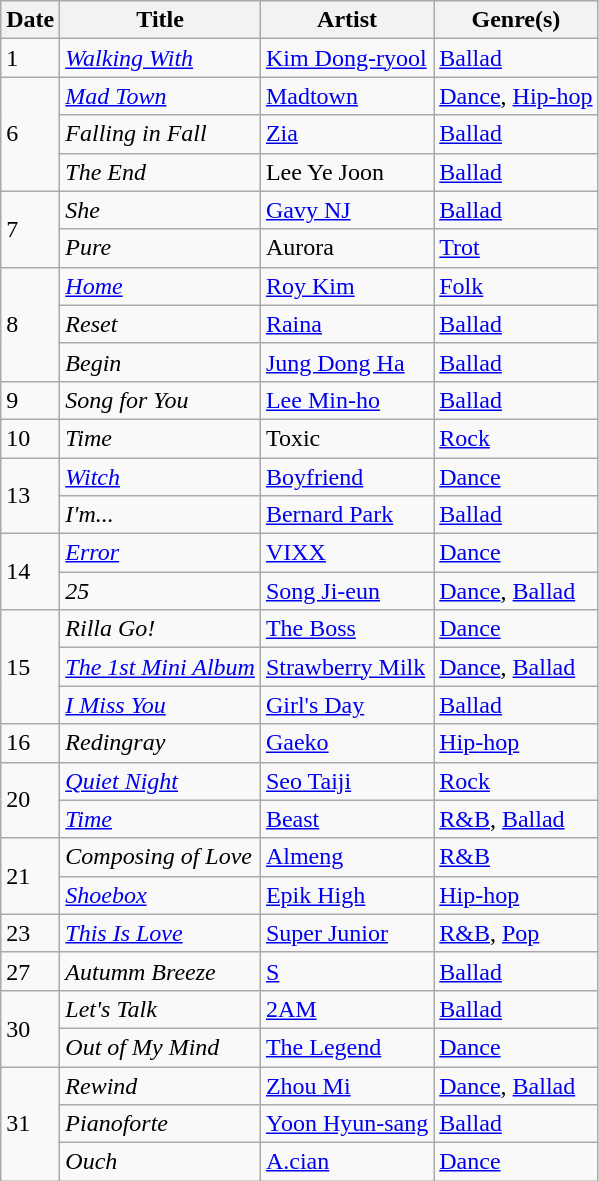<table class="wikitable" style="text-align: left;">
<tr>
<th>Date</th>
<th>Title</th>
<th>Artist</th>
<th>Genre(s)</th>
</tr>
<tr>
<td>1</td>
<td><em><a href='#'>Walking With</a></em></td>
<td><a href='#'>Kim Dong-ryool</a></td>
<td><a href='#'>Ballad</a></td>
</tr>
<tr>
<td rowspan="3">6</td>
<td><em><a href='#'>Mad Town</a></em></td>
<td><a href='#'>Madtown</a></td>
<td><a href='#'>Dance</a>, <a href='#'>Hip-hop</a></td>
</tr>
<tr>
<td><em>Falling in Fall</em></td>
<td><a href='#'>Zia</a></td>
<td><a href='#'>Ballad</a></td>
</tr>
<tr>
<td><em>The End</em></td>
<td>Lee Ye Joon</td>
<td><a href='#'>Ballad</a></td>
</tr>
<tr>
<td rowspan="2">7</td>
<td><em>She</em></td>
<td><a href='#'>Gavy NJ</a></td>
<td><a href='#'>Ballad</a></td>
</tr>
<tr>
<td><em>Pure</em></td>
<td>Aurora</td>
<td><a href='#'>Trot</a></td>
</tr>
<tr>
<td rowspan="3">8</td>
<td><em><a href='#'>Home</a></em></td>
<td><a href='#'>Roy Kim</a></td>
<td><a href='#'>Folk</a></td>
</tr>
<tr>
<td><em>Reset</em></td>
<td><a href='#'>Raina</a></td>
<td><a href='#'>Ballad</a></td>
</tr>
<tr>
<td><em>Begin</em></td>
<td><a href='#'>Jung Dong Ha</a></td>
<td><a href='#'>Ballad</a></td>
</tr>
<tr>
<td>9</td>
<td><em>Song for You</em></td>
<td><a href='#'>Lee Min-ho</a></td>
<td><a href='#'>Ballad</a></td>
</tr>
<tr>
<td>10</td>
<td><em>Time</em></td>
<td>Toxic</td>
<td><a href='#'>Rock</a></td>
</tr>
<tr>
<td rowspan="2">13</td>
<td><em><a href='#'>Witch</a></em></td>
<td><a href='#'>Boyfriend</a></td>
<td><a href='#'>Dance</a></td>
</tr>
<tr>
<td><em>I'm...</em></td>
<td><a href='#'>Bernard Park</a></td>
<td><a href='#'>Ballad</a></td>
</tr>
<tr>
<td rowspan="2">14</td>
<td><em><a href='#'>Error</a></em></td>
<td><a href='#'>VIXX</a></td>
<td><a href='#'>Dance</a></td>
</tr>
<tr>
<td><em>25</em></td>
<td><a href='#'>Song Ji-eun</a></td>
<td><a href='#'>Dance</a>, <a href='#'>Ballad</a></td>
</tr>
<tr>
<td rowspan="3">15</td>
<td><em>Rilla Go!</em></td>
<td><a href='#'>The Boss</a></td>
<td><a href='#'>Dance</a></td>
</tr>
<tr>
<td><em><a href='#'>The 1st Mini Album</a></em></td>
<td><a href='#'>Strawberry Milk</a></td>
<td><a href='#'>Dance</a>, <a href='#'>Ballad</a></td>
</tr>
<tr>
<td><em><a href='#'>I Miss You</a></em></td>
<td><a href='#'>Girl's Day</a></td>
<td><a href='#'>Ballad</a></td>
</tr>
<tr>
<td>16</td>
<td><em>Redingray</em></td>
<td><a href='#'>Gaeko</a></td>
<td><a href='#'>Hip-hop</a></td>
</tr>
<tr>
<td rowspan="2">20</td>
<td><em><a href='#'>Quiet Night</a></em></td>
<td><a href='#'>Seo Taiji</a></td>
<td><a href='#'>Rock</a></td>
</tr>
<tr>
<td><em><a href='#'>Time</a></em></td>
<td><a href='#'>Beast</a></td>
<td><a href='#'>R&B</a>, <a href='#'>Ballad</a></td>
</tr>
<tr>
<td rowspan="2">21</td>
<td><em>Composing of Love</em></td>
<td><a href='#'>Almeng</a></td>
<td><a href='#'>R&B</a></td>
</tr>
<tr>
<td><em><a href='#'>Shoebox</a></em></td>
<td><a href='#'>Epik High</a></td>
<td><a href='#'>Hip-hop</a></td>
</tr>
<tr>
<td rowspan="1">23</td>
<td><em><a href='#'>This Is Love</a></em></td>
<td><a href='#'>Super Junior</a></td>
<td><a href='#'>R&B</a>, <a href='#'>Pop</a></td>
</tr>
<tr>
<td>27</td>
<td><em>Autumm Breeze</em></td>
<td><a href='#'>S</a></td>
<td><a href='#'>Ballad</a></td>
</tr>
<tr>
<td rowspan="2">30</td>
<td><em>Let's Talk</em></td>
<td><a href='#'>2AM</a></td>
<td><a href='#'>Ballad</a></td>
</tr>
<tr>
<td><em>Out of My Mind</em></td>
<td><a href='#'>The Legend</a></td>
<td><a href='#'>Dance</a></td>
</tr>
<tr>
<td rowspan="3">31</td>
<td><em>Rewind</em></td>
<td><a href='#'>Zhou Mi</a></td>
<td><a href='#'>Dance</a>, <a href='#'>Ballad</a></td>
</tr>
<tr>
<td><em>Pianoforte</em></td>
<td><a href='#'>Yoon Hyun-sang</a></td>
<td><a href='#'>Ballad</a></td>
</tr>
<tr>
<td><em>Ouch</em></td>
<td><a href='#'>A.cian</a></td>
<td><a href='#'>Dance</a></td>
</tr>
</table>
